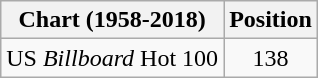<table class="wikitable plainrowheaders">
<tr>
<th>Chart (1958-2018)</th>
<th>Position</th>
</tr>
<tr>
<td>US <em>Billboard</em> Hot 100</td>
<td style="text-align:center;">138</td>
</tr>
</table>
